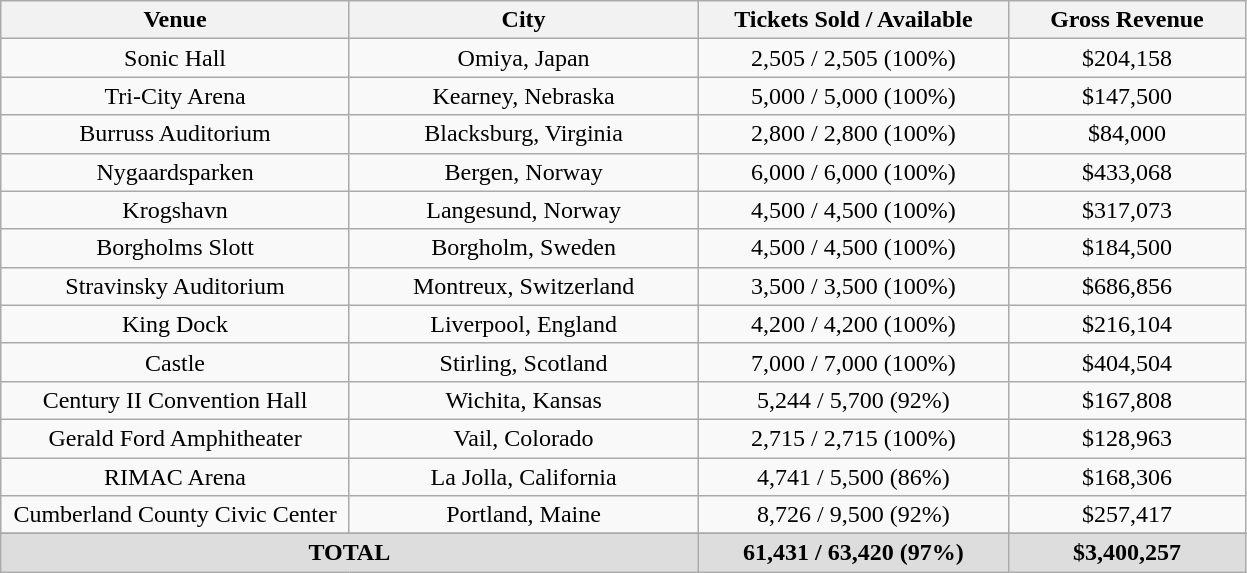<table class="wikitable" style="text-align:center">
<tr>
<th style="width:225px;">Venue</th>
<th style="width:225px;">City</th>
<th style="width:200px;">Tickets Sold / Available</th>
<th style="width:150px;">Gross Revenue</th>
</tr>
<tr>
<td>Sonic Hall</td>
<td>Omiya, Japan</td>
<td>2,505 / 2,505 (100%)</td>
<td>$204,158</td>
</tr>
<tr>
<td>Tri-City Arena</td>
<td>Kearney, Nebraska</td>
<td>5,000 / 5,000 (100%)</td>
<td>$147,500</td>
</tr>
<tr>
<td>Burruss Auditorium</td>
<td>Blacksburg, Virginia</td>
<td>2,800 / 2,800 (100%)</td>
<td>$84,000</td>
</tr>
<tr>
<td>Nygaardsparken</td>
<td>Bergen, Norway</td>
<td>6,000 / 6,000 (100%)</td>
<td>$433,068</td>
</tr>
<tr>
<td>Krogshavn</td>
<td>Langesund, Norway</td>
<td>4,500 / 4,500 (100%)</td>
<td>$317,073</td>
</tr>
<tr>
<td>Borgholms Slott</td>
<td>Borgholm, Sweden</td>
<td>4,500 / 4,500 (100%)</td>
<td>$184,500</td>
</tr>
<tr>
<td>Stravinsky Auditorium</td>
<td>Montreux, Switzerland</td>
<td>3,500 / 3,500 (100%)</td>
<td>$686,856</td>
</tr>
<tr>
<td>King Dock</td>
<td>Liverpool, England</td>
<td>4,200 / 4,200 (100%)</td>
<td>$216,104</td>
</tr>
<tr>
<td>Castle</td>
<td>Stirling, Scotland</td>
<td>7,000 / 7,000 (100%)</td>
<td>$404,504</td>
</tr>
<tr>
<td>Century II Convention Hall</td>
<td>Wichita, Kansas</td>
<td>5,244 / 5,700 (92%)</td>
<td>$167,808</td>
</tr>
<tr>
<td>Gerald Ford Amphitheater</td>
<td>Vail, Colorado</td>
<td>2,715 / 2,715 (100%)</td>
<td>$128,963</td>
</tr>
<tr>
<td>RIMAC Arena</td>
<td>La Jolla, California</td>
<td>4,741 / 5,500 (86%)</td>
<td>$168,306</td>
</tr>
<tr>
<td>Cumberland County Civic Center</td>
<td>Portland, Maine</td>
<td>8,726 / 9,500 (92%)</td>
<td>$257,417</td>
</tr>
<tr>
</tr>
<tr style="background:#ddd;">
<td colspan="2"><strong>TOTAL</strong></td>
<td><strong>61,431 / 63,420 (97%)</strong></td>
<td><strong>$3,400,257</strong></td>
</tr>
</table>
